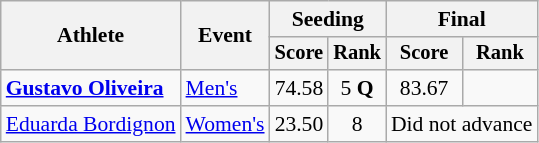<table class=wikitable style=font-size:90%;text-align:center>
<tr>
<th rowspan=2>Athlete</th>
<th rowspan=2>Event</th>
<th colspan=2>Seeding</th>
<th colspan=2>Final</th>
</tr>
<tr style=font-size:95%>
<th>Score</th>
<th>Rank</th>
<th>Score</th>
<th>Rank</th>
</tr>
<tr>
<td align=left><strong><a href='#'>Gustavo Oliveira</a></strong></td>
<td align=left><a href='#'>Men's</a></td>
<td>74.58</td>
<td>5 <strong>Q</strong></td>
<td>83.67</td>
<td></td>
</tr>
<tr>
<td align=left><a href='#'>Eduarda Bordignon</a></td>
<td align=left><a href='#'>Women's</a></td>
<td>23.50</td>
<td>8</td>
<td colspan=2>Did not advance</td>
</tr>
</table>
